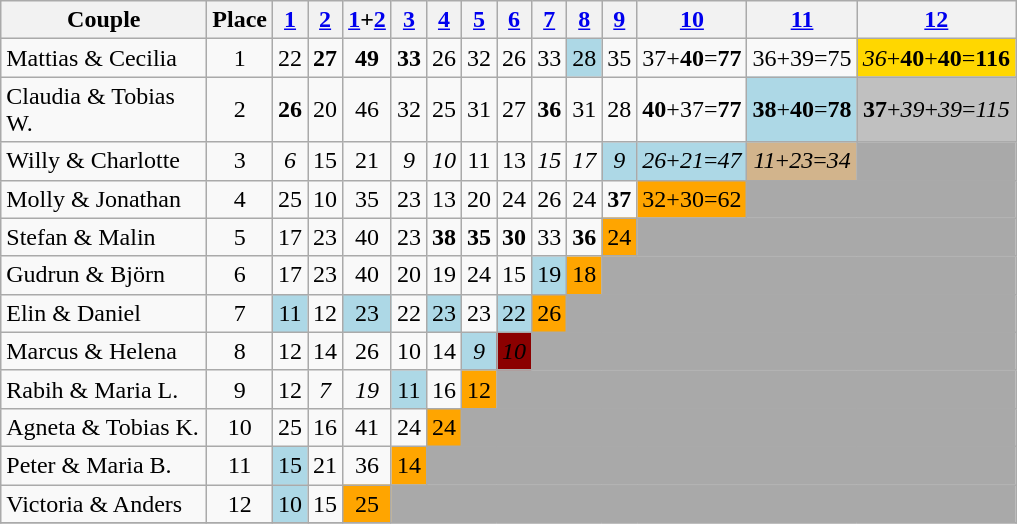<table class="wikitable sortable" style="text-align:center" align="center">
<tr>
<th width="130">Couple</th>
<th>Place</th>
<th><a href='#'>1</a></th>
<th><a href='#'>2</a></th>
<th><a href='#'>1</a>+<a href='#'>2</a></th>
<th><a href='#'>3</a></th>
<th><a href='#'>4</a></th>
<th><a href='#'>5</a></th>
<th><a href='#'>6</a></th>
<th><a href='#'>7</a></th>
<th><a href='#'>8</a></th>
<th><a href='#'>9</a></th>
<th><a href='#'>10</a></th>
<th><a href='#'>11</a></th>
<th><a href='#'>12</a></th>
</tr>
<tr>
<td align="left">Mattias & Cecilia</td>
<td>1</td>
<td>22</td>
<td><span><strong>27</strong></span></td>
<td><span><strong>49</strong></span></td>
<td><span><strong>33</strong></span></td>
<td>26</td>
<td>32</td>
<td>26</td>
<td>33</td>
<td bgcolor="lightblue">28</td>
<td>35</td>
<td>37+<span><strong>40</strong></span>=<span><strong>77</strong></span></td>
<td>36+39=75</td>
<td bgcolor="gold"><span><em>36</em></span>+<span><strong>40</strong></span>+<span><strong>40</strong></span>=<span><strong>116</strong></span></td>
</tr>
<tr>
<td align="left">Claudia & Tobias W.</td>
<td>2</td>
<td><span><strong>26</strong></span></td>
<td>20</td>
<td>46</td>
<td>32</td>
<td>25</td>
<td>31</td>
<td>27</td>
<td><span><strong>36</strong></span></td>
<td>31</td>
<td>28</td>
<td><span><strong>40</strong></span>+37=<span><strong>77</strong></span></td>
<td bgcolor="lightblue"><span><strong>38</strong></span>+<span><strong>40</strong></span>=<span><strong>78</strong></span></td>
<td bgcolor="silver"><span><strong>37</strong></span>+<span><em>39</em></span>+<span><em>39</em></span>=<span><em>115</em></span></td>
</tr>
<tr>
<td align="left">Willy & Charlotte</td>
<td>3</td>
<td><span><em>6</em></span></td>
<td>15</td>
<td>21</td>
<td><span><em>9</em></span></td>
<td><span><em>10</em></span></td>
<td>11</td>
<td>13</td>
<td><span><em>15</em></span></td>
<td><span><em>17</em></span></td>
<td bgcolor="lightblue"><span><em>9</em></span></td>
<td bgcolor="lightblue"><span><em>26</em></span>+<span><em>21</em></span>=<span><em>47</em></span></td>
<td style="background:tan;"><span><em>11</em></span>+<span><em>23</em></span>=<span><em>34</em></span></td>
<td bgcolor="darkgray"></td>
</tr>
<tr>
<td align="left">Molly & Jonathan</td>
<td>4</td>
<td>25</td>
<td>10</td>
<td>35</td>
<td>23</td>
<td>13</td>
<td>20</td>
<td>24</td>
<td>26</td>
<td>24</td>
<td><span><strong>37</strong></span></td>
<td bgcolor="orange">32+30=62</td>
<td bgcolor="darkgray" colspan="2"></td>
</tr>
<tr>
<td align="left">Stefan & Malin</td>
<td>5</td>
<td>17</td>
<td>23</td>
<td>40</td>
<td>23</td>
<td><span><strong>38</strong></span></td>
<td><span><strong>35</strong></span></td>
<td><span><strong>30</strong></span></td>
<td>33</td>
<td><span><strong>36</strong></span></td>
<td bgcolor="orange">24</td>
<td bgcolor="darkgray" colspan="3"></td>
</tr>
<tr>
<td align="left">Gudrun & Björn</td>
<td>6</td>
<td>17</td>
<td>23</td>
<td>40</td>
<td>20</td>
<td>19</td>
<td>24</td>
<td>15</td>
<td bgcolor="lightblue">19</td>
<td bgcolor="orange">18</td>
<td bgcolor="darkgray" colspan="4"></td>
</tr>
<tr>
<td align="left">Elin & Daniel</td>
<td>7</td>
<td bgcolor="lightblue">11</td>
<td>12</td>
<td bgcolor="lightblue">23</td>
<td>22</td>
<td bgcolor="lightblue">23</td>
<td>23</td>
<td bgcolor="lightblue">22</td>
<td bgcolor="orange">26</td>
<td bgcolor="darkgray" colspan="5"></td>
</tr>
<tr>
<td align="left">Marcus & Helena</td>
<td>8</td>
<td>12</td>
<td>14</td>
<td>26</td>
<td>10</td>
<td>14</td>
<td bgcolor="lightblue"><span><em>9</em></span></td>
<td bgcolor="darkred"><span><em>10</em></span></td>
<td bgcolor="darkgray" colspan="6"></td>
</tr>
<tr>
<td align="left">Rabih & Maria L.</td>
<td>9</td>
<td>12</td>
<td><span><em>7</em></span></td>
<td><span><em>19</em></span></td>
<td bgcolor="lightblue">11</td>
<td>16</td>
<td bgcolor="orange">12</td>
<td bgcolor="darkgray" colspan="7"></td>
</tr>
<tr>
<td align="left">Agneta & Tobias K.</td>
<td>10</td>
<td>25</td>
<td>16</td>
<td>41</td>
<td>24</td>
<td bgcolor="orange">24</td>
<td bgcolor="darkgray" colspan="8"></td>
</tr>
<tr>
<td align="left">Peter & Maria B.</td>
<td>11</td>
<td bgcolor="lightblue">15</td>
<td>21</td>
<td>36</td>
<td bgcolor="orange">14</td>
<td bgcolor="darkgray" colspan="9"></td>
</tr>
<tr>
<td align="left">Victoria & Anders</td>
<td>12</td>
<td bgcolor="lightblue">10</td>
<td>15</td>
<td bgcolor="orange">25</td>
<td bgcolor="darkgray" colspan="10"></td>
</tr>
<tr>
</tr>
</table>
